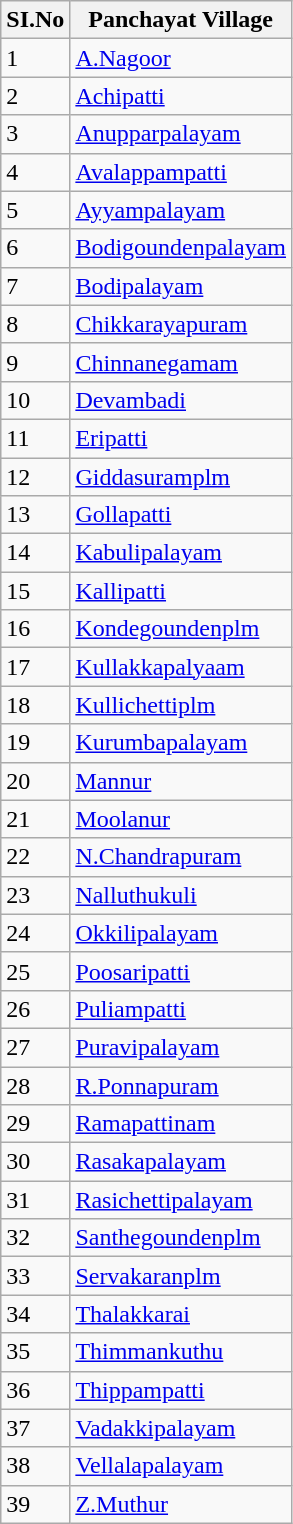<table class="wikitable sortable">
<tr>
<th>SI.No</th>
<th>Panchayat Village</th>
</tr>
<tr>
<td>1</td>
<td><a href='#'>A.Nagoor</a></td>
</tr>
<tr>
<td>2</td>
<td><a href='#'>Achipatti</a></td>
</tr>
<tr>
<td>3</td>
<td><a href='#'>Anupparpalayam</a></td>
</tr>
<tr>
<td>4</td>
<td><a href='#'>Avalappampatti</a></td>
</tr>
<tr>
<td>5</td>
<td><a href='#'>Ayyampalayam</a></td>
</tr>
<tr>
<td>6</td>
<td><a href='#'>Bodigoundenpalayam</a></td>
</tr>
<tr>
<td>7</td>
<td><a href='#'>Bodipalayam</a></td>
</tr>
<tr>
<td>8</td>
<td><a href='#'>Chikkarayapuram</a></td>
</tr>
<tr>
<td>9</td>
<td><a href='#'>Chinnanegamam</a></td>
</tr>
<tr>
<td>10</td>
<td><a href='#'>Devambadi</a></td>
</tr>
<tr>
<td>11</td>
<td><a href='#'>Eripatti</a></td>
</tr>
<tr>
<td>12</td>
<td><a href='#'>Giddasuramplm</a></td>
</tr>
<tr>
<td>13</td>
<td><a href='#'>Gollapatti</a></td>
</tr>
<tr>
<td>14</td>
<td><a href='#'>Kabulipalayam</a></td>
</tr>
<tr>
<td>15</td>
<td><a href='#'>Kallipatti</a></td>
</tr>
<tr>
<td>16</td>
<td><a href='#'>Kondegoundenplm</a></td>
</tr>
<tr>
<td>17</td>
<td><a href='#'>Kullakkapalyaam</a></td>
</tr>
<tr>
<td>18</td>
<td><a href='#'>Kullichettiplm</a></td>
</tr>
<tr>
<td>19</td>
<td><a href='#'>Kurumbapalayam</a></td>
</tr>
<tr>
<td>20</td>
<td><a href='#'>Mannur</a></td>
</tr>
<tr>
<td>21</td>
<td><a href='#'>Moolanur</a></td>
</tr>
<tr>
<td>22</td>
<td><a href='#'>N.Chandrapuram</a></td>
</tr>
<tr>
<td>23</td>
<td><a href='#'>Nalluthukuli</a></td>
</tr>
<tr>
<td>24</td>
<td><a href='#'>Okkilipalayam</a></td>
</tr>
<tr>
<td>25</td>
<td><a href='#'>Poosaripatti</a></td>
</tr>
<tr>
<td>26</td>
<td><a href='#'>Puliampatti</a></td>
</tr>
<tr>
<td>27</td>
<td><a href='#'>Puravipalayam</a></td>
</tr>
<tr>
<td>28</td>
<td><a href='#'>R.Ponnapuram</a></td>
</tr>
<tr>
<td>29</td>
<td><a href='#'>Ramapattinam</a></td>
</tr>
<tr>
<td>30</td>
<td><a href='#'>Rasakapalayam</a></td>
</tr>
<tr>
<td>31</td>
<td><a href='#'>Rasichettipalayam</a></td>
</tr>
<tr>
<td>32</td>
<td><a href='#'>Santhegoundenplm</a></td>
</tr>
<tr>
<td>33</td>
<td><a href='#'>Servakaranplm</a></td>
</tr>
<tr>
<td>34</td>
<td><a href='#'>Thalakkarai</a></td>
</tr>
<tr>
<td>35</td>
<td><a href='#'>Thimmankuthu</a></td>
</tr>
<tr>
<td>36</td>
<td><a href='#'>Thippampatti</a></td>
</tr>
<tr>
<td>37</td>
<td><a href='#'>Vadakkipalayam</a></td>
</tr>
<tr>
<td>38</td>
<td><a href='#'>Vellalapalayam</a></td>
</tr>
<tr>
<td>39</td>
<td><a href='#'>Z.Muthur</a></td>
</tr>
</table>
